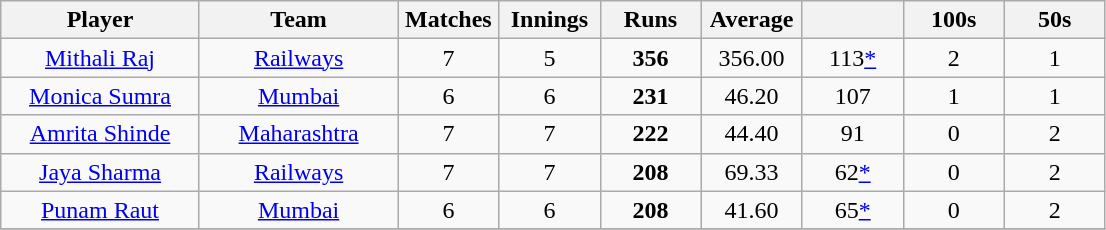<table class="wikitable" style="text-align:center;">
<tr>
<th width=125>Player</th>
<th width=125>Team</th>
<th width=60>Matches</th>
<th width=60>Innings</th>
<th width=60>Runs</th>
<th width=60>Average</th>
<th width=60></th>
<th width=60>100s</th>
<th width=60>50s</th>
</tr>
<tr>
<td><a href='#'>Mithali Raj</a></td>
<td><a href='#'>Railways</a></td>
<td>7</td>
<td>5</td>
<td><strong>356</strong></td>
<td>356.00</td>
<td>113<a href='#'>*</a></td>
<td>2</td>
<td>1</td>
</tr>
<tr>
<td><a href='#'>Monica Sumra</a></td>
<td><a href='#'>Mumbai</a></td>
<td>6</td>
<td>6</td>
<td><strong>231</strong></td>
<td>46.20</td>
<td>107</td>
<td>1</td>
<td>1</td>
</tr>
<tr>
<td><a href='#'>Amrita Shinde</a></td>
<td><a href='#'>Maharashtra</a></td>
<td>7</td>
<td>7</td>
<td><strong>222</strong></td>
<td>44.40</td>
<td>91</td>
<td>0</td>
<td>2</td>
</tr>
<tr>
<td><a href='#'>Jaya Sharma</a></td>
<td><a href='#'>Railways</a></td>
<td>7</td>
<td>7</td>
<td><strong>208</strong></td>
<td>69.33</td>
<td>62<a href='#'>*</a></td>
<td>0</td>
<td>2</td>
</tr>
<tr>
<td><a href='#'>Punam Raut</a></td>
<td><a href='#'>Mumbai</a></td>
<td>6</td>
<td>6</td>
<td><strong>208</strong></td>
<td>41.60</td>
<td>65<a href='#'>*</a></td>
<td>0</td>
<td>2</td>
</tr>
<tr>
</tr>
</table>
